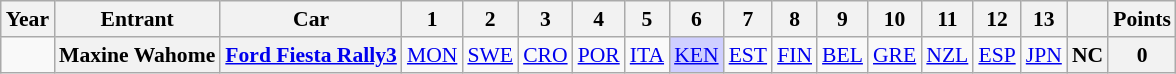<table class="wikitable" style="text-align:center; font-size:90%">
<tr>
<th>Year</th>
<th>Entrant</th>
<th>Car</th>
<th>1</th>
<th>2</th>
<th>3</th>
<th>4</th>
<th>5</th>
<th>6</th>
<th>7</th>
<th>8</th>
<th>9</th>
<th>10</th>
<th>11</th>
<th>12</th>
<th>13</th>
<th></th>
<th>Points</th>
</tr>
<tr>
<td rowspan="2"></td>
<th>Maxine Wahome</th>
<th><a href='#'>Ford Fiesta Rally3</a></th>
<td><a href='#'>MON</a></td>
<td><a href='#'>SWE</a></td>
<td><a href='#'>CRO</a></td>
<td><a href='#'>POR</a></td>
<td><a href='#'>ITA</a></td>
<td style="background:#cfcfff;"><a href='#'>KEN</a><br></td>
<td><a href='#'>EST</a></td>
<td><a href='#'>FIN</a></td>
<td><a href='#'>BEL</a></td>
<td><a href='#'>GRE</a></td>
<td><a href='#'>NZL</a></td>
<td><a href='#'>ESP</a></td>
<td><a href='#'>JPN</a></td>
<th>NC</th>
<th>0</th>
</tr>
</table>
